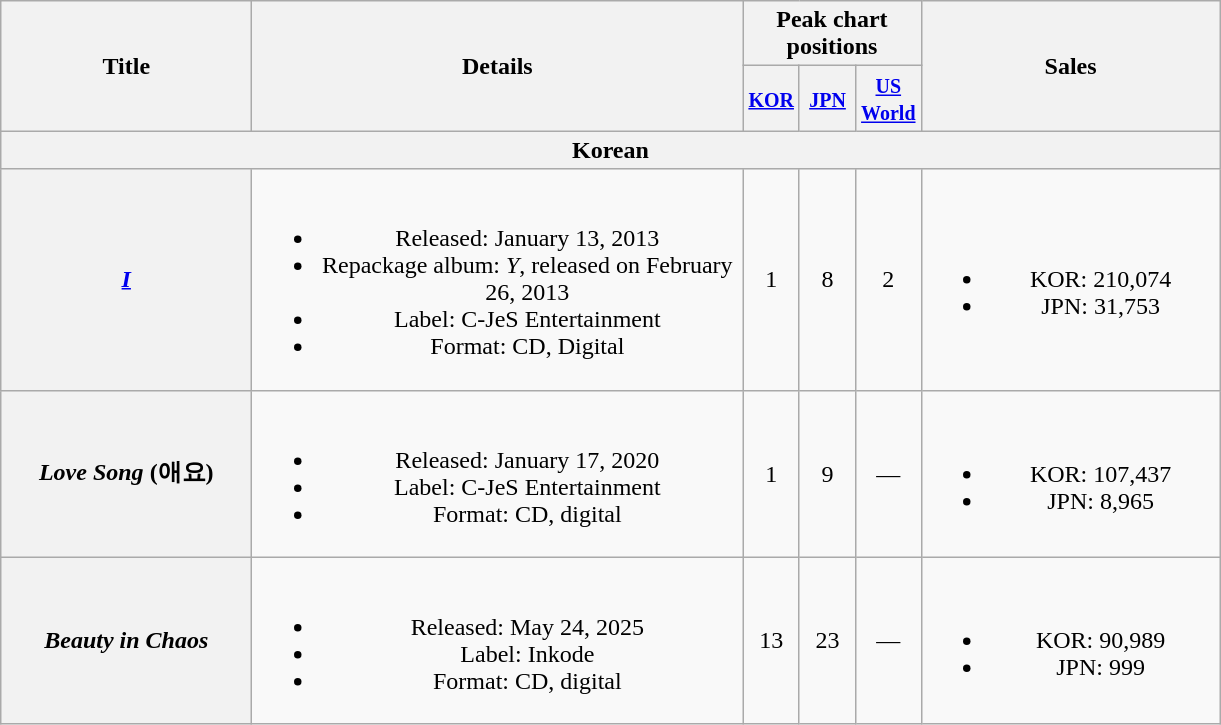<table class="wikitable plainrowheaders" style="text-align:center;">
<tr>
<th scope="col" rowspan="2" style="width:10em;">Title</th>
<th scope="col" rowspan="2" style="width:20em;">Details</th>
<th scope="col" colspan="3">Peak chart positions</th>
<th scope="col" rowspan="2" style="width:12em;">Sales</th>
</tr>
<tr>
<th width="30"><small><a href='#'>KOR</a></small><br></th>
<th width="30"><small><a href='#'>JPN</a></small><br></th>
<th width="30"><small><a href='#'>US World</a></small></th>
</tr>
<tr>
<th colspan="6">Korean</th>
</tr>
<tr>
<th scope=row><em><a href='#'>I</a></em></th>
<td><br><ul><li>Released: January 13, 2013</li><li>Repackage album: <em>Y</em>, released on February 26, 2013</li><li>Label: C-JeS Entertainment</li><li>Format: CD, Digital</li></ul></td>
<td align="center">1</td>
<td align="center">8</td>
<td align="center">2</td>
<td><br><ul><li>KOR: 210,074</li><li>JPN: 31,753</li></ul></td>
</tr>
<tr>
<th scope=row><em>Love Song</em> (애요)</th>
<td><br><ul><li>Released: January 17, 2020</li><li>Label: C-JeS Entertainment</li><li>Format: CD, digital</li></ul></td>
<td align="center">1</td>
<td align="center">9</td>
<td align="center">—</td>
<td><br><ul><li>KOR: 107,437</li><li>JPN: 8,965</li></ul></td>
</tr>
<tr>
<th scope=row><em>Beauty in Chaos</em></th>
<td><br><ul><li>Released: May 24, 2025</li><li>Label: Inkode</li><li>Format: CD, digital</li></ul></td>
<td align="center">13</td>
<td align="center">23</td>
<td align="center">—</td>
<td><br><ul><li>KOR: 90,989</li><li>JPN: 999 </li></ul></td>
</tr>
</table>
